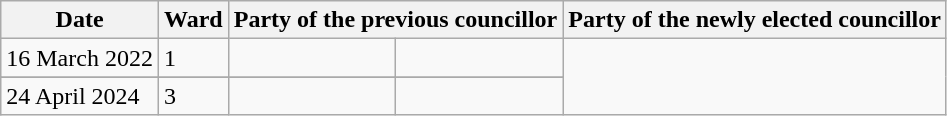<table class="wikitable">
<tr>
<th>Date</th>
<th>Ward</th>
<th colspan=2>Party of the previous councillor</th>
<th colspan=2>Party of the newly elected councillor</th>
</tr>
<tr>
<td>16 March 2022</td>
<td>1</td>
<td></td>
<td></td>
</tr>
<tr>
</tr>
<tr>
<td>24 April 2024</td>
<td>3</td>
<td></td>
<td></td>
</tr>
</table>
